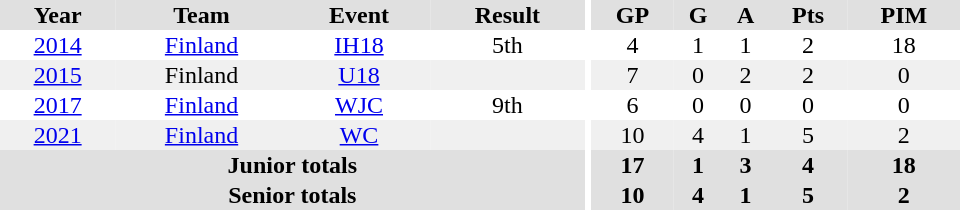<table border="0" cellpadding="1" cellspacing="0" ID="Table3" style="text-align:center; width:40em">
<tr ALIGN="center" bgcolor="#e0e0e0">
<th>Year</th>
<th>Team</th>
<th>Event</th>
<th>Result</th>
<th rowspan="99" bgcolor="#ffffff"></th>
<th>GP</th>
<th>G</th>
<th>A</th>
<th>Pts</th>
<th>PIM</th>
</tr>
<tr>
<td><a href='#'>2014</a></td>
<td><a href='#'>Finland</a></td>
<td><a href='#'>IH18</a></td>
<td>5th</td>
<td>4</td>
<td>1</td>
<td>1</td>
<td>2</td>
<td>18</td>
</tr>
<tr bgcolor="#f0f0f0">
<td><a href='#'>2015</a></td>
<td>Finland</td>
<td><a href='#'>U18</a></td>
<td></td>
<td>7</td>
<td>0</td>
<td>2</td>
<td>2</td>
<td>0</td>
</tr>
<tr>
<td><a href='#'>2017</a></td>
<td><a href='#'>Finland</a></td>
<td><a href='#'>WJC</a></td>
<td>9th</td>
<td>6</td>
<td>0</td>
<td>0</td>
<td>0</td>
<td>0</td>
</tr>
<tr bgcolor="#f0f0f0">
<td><a href='#'>2021</a></td>
<td><a href='#'>Finland</a></td>
<td><a href='#'>WC</a></td>
<td></td>
<td>10</td>
<td>4</td>
<td>1</td>
<td>5</td>
<td>2</td>
</tr>
<tr bgcolor="#e0e0e0">
<th colspan="4">Junior totals</th>
<th>17</th>
<th>1</th>
<th>3</th>
<th>4</th>
<th>18</th>
</tr>
<tr bgcolor="#e0e0e0">
<th colspan="4">Senior totals</th>
<th>10</th>
<th>4</th>
<th>1</th>
<th>5</th>
<th>2</th>
</tr>
</table>
